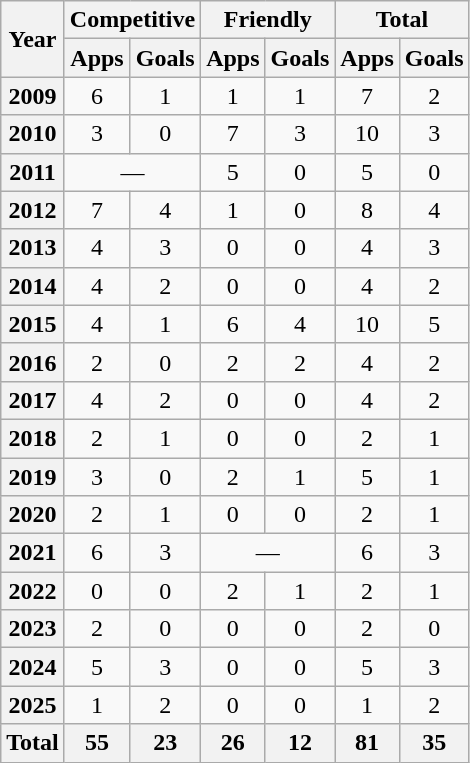<table class="wikitable" style="text-align:center">
<tr>
<th scope="col" rowspan="2">Year</th>
<th scope="colgroup" colspan="2">Competitive</th>
<th scope="colgroup" colspan="2">Friendly</th>
<th scope="colgroup" colspan="2">Total</th>
</tr>
<tr>
<th scope="col">Apps</th>
<th scope="col">Goals</th>
<th scope="col">Apps</th>
<th scope="col">Goals</th>
<th scope="col">Apps</th>
<th scope="col">Goals</th>
</tr>
<tr>
<th scope="row">2009</th>
<td>6</td>
<td>1</td>
<td>1</td>
<td>1</td>
<td>7</td>
<td>2</td>
</tr>
<tr>
<th scope="row">2010</th>
<td>3</td>
<td>0</td>
<td>7</td>
<td>3</td>
<td>10</td>
<td>3</td>
</tr>
<tr>
<th scope="row">2011</th>
<td colspan="2">—</td>
<td>5</td>
<td>0</td>
<td>5</td>
<td>0</td>
</tr>
<tr>
<th scope="row">2012</th>
<td>7</td>
<td>4</td>
<td>1</td>
<td>0</td>
<td>8</td>
<td>4</td>
</tr>
<tr>
<th scope="row">2013</th>
<td>4</td>
<td>3</td>
<td>0</td>
<td>0</td>
<td>4</td>
<td>3</td>
</tr>
<tr>
<th scope="row">2014</th>
<td>4</td>
<td>2</td>
<td>0</td>
<td>0</td>
<td>4</td>
<td>2</td>
</tr>
<tr>
<th scope="row">2015</th>
<td>4</td>
<td>1</td>
<td>6</td>
<td>4</td>
<td>10</td>
<td>5</td>
</tr>
<tr>
<th scope="row">2016</th>
<td>2</td>
<td>0</td>
<td>2</td>
<td>2</td>
<td>4</td>
<td>2</td>
</tr>
<tr>
<th scope="row">2017</th>
<td>4</td>
<td>2</td>
<td>0</td>
<td>0</td>
<td>4</td>
<td>2</td>
</tr>
<tr>
<th scope="row">2018</th>
<td>2</td>
<td>1</td>
<td>0</td>
<td>0</td>
<td>2</td>
<td>1</td>
</tr>
<tr>
<th scope="row">2019</th>
<td>3</td>
<td>0</td>
<td>2</td>
<td>1</td>
<td>5</td>
<td>1</td>
</tr>
<tr>
<th scope="row">2020</th>
<td>2</td>
<td>1</td>
<td>0</td>
<td>0</td>
<td>2</td>
<td>1</td>
</tr>
<tr>
<th scope="row">2021</th>
<td>6</td>
<td>3</td>
<td colspan="2">—</td>
<td>6</td>
<td>3</td>
</tr>
<tr>
<th scope="row">2022</th>
<td>0</td>
<td>0</td>
<td>2</td>
<td>1</td>
<td>2</td>
<td>1</td>
</tr>
<tr>
<th scope="row">2023</th>
<td>2</td>
<td>0</td>
<td>0</td>
<td>0</td>
<td>2</td>
<td>0</td>
</tr>
<tr>
<th scope="row">2024</th>
<td>5</td>
<td>3</td>
<td>0</td>
<td>0</td>
<td>5</td>
<td>3</td>
</tr>
<tr>
<th scope="row">2025</th>
<td>1</td>
<td>2</td>
<td>0</td>
<td>0</td>
<td>1</td>
<td>2</td>
</tr>
<tr>
<th>Total</th>
<th>55</th>
<th>23</th>
<th>26</th>
<th>12</th>
<th>81</th>
<th>35</th>
</tr>
</table>
